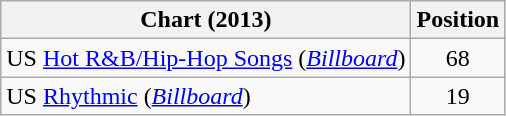<table class="wikitable">
<tr>
<th scope="col">Chart (2013)</th>
<th scope="col">Position</th>
</tr>
<tr>
<td>US <a href='#'>Hot R&B/Hip-Hop Songs</a> (<em><a href='#'>Billboard</a></em>)</td>
<td style="text-align:center;">68</td>
</tr>
<tr>
<td>US <a href='#'>Rhythmic</a> (<em><a href='#'>Billboard</a></em>)</td>
<td style="text-align:center;">19</td>
</tr>
</table>
